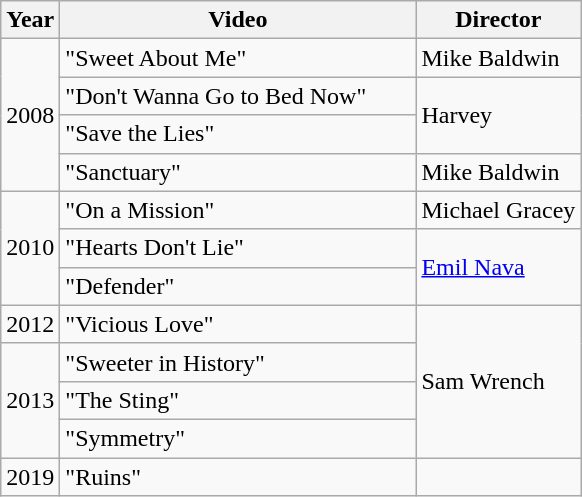<table class="wikitable">
<tr>
<th>Year</th>
<th width="230">Video</th>
<th>Director</th>
</tr>
<tr>
<td rowspan="4">2008</td>
<td>"Sweet About Me"</td>
<td>Mike Baldwin</td>
</tr>
<tr>
<td>"Don't Wanna Go to Bed Now"</td>
<td rowspan="2">Harvey</td>
</tr>
<tr>
<td>"Save the Lies"</td>
</tr>
<tr>
<td>"Sanctuary"</td>
<td>Mike Baldwin</td>
</tr>
<tr>
<td rowspan="3">2010</td>
<td>"On a Mission"</td>
<td>Michael Gracey</td>
</tr>
<tr>
<td>"Hearts Don't Lie"</td>
<td rowspan="2"><a href='#'>Emil Nava</a></td>
</tr>
<tr>
<td>"Defender"</td>
</tr>
<tr>
<td>2012</td>
<td>"Vicious Love"</td>
<td rowspan="4">Sam Wrench</td>
</tr>
<tr>
<td rowspan="3">2013</td>
<td>"Sweeter in History"</td>
</tr>
<tr>
<td>"The Sting"</td>
</tr>
<tr>
<td>"Symmetry"</td>
</tr>
<tr>
<td rowspan="3">2019</td>
<td>"Ruins"</td>
</tr>
</table>
